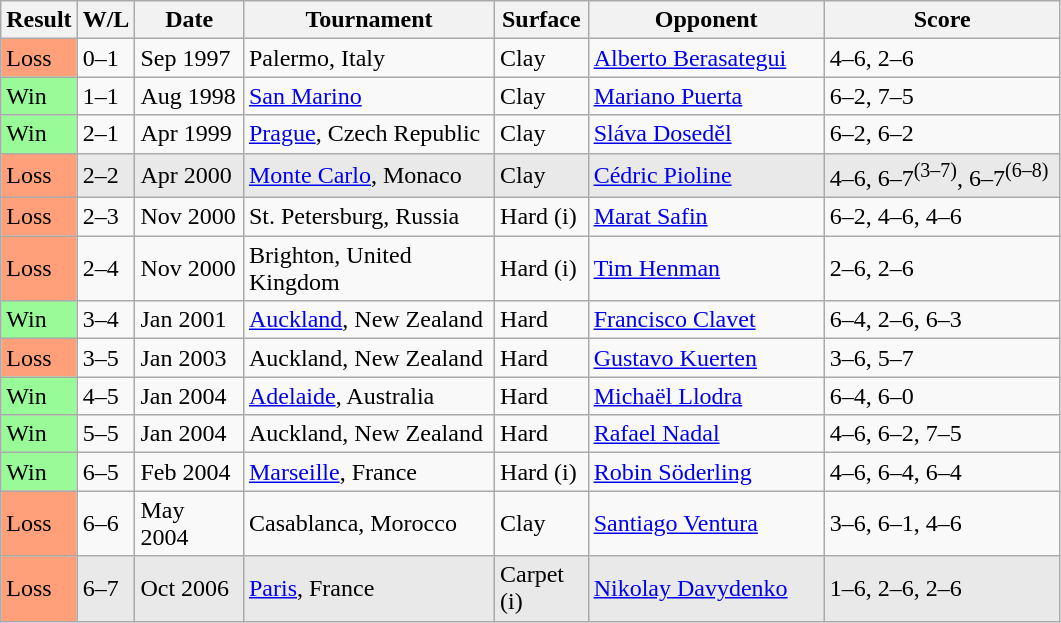<table class="sortable wikitable">
<tr>
<th style="width:40px">Result</th>
<th style="width:30px" class="unsortable">W/L</th>
<th style="width:65px">Date</th>
<th style="width:160px">Tournament</th>
<th style="width:55px">Surface</th>
<th style="width:150px">Opponent</th>
<th style="width:150px" class="unsortable">Score</th>
</tr>
<tr>
<td style="background:#ffa07a;">Loss</td>
<td>0–1</td>
<td>Sep 1997</td>
<td>Palermo, Italy</td>
<td>Clay</td>
<td> <a href='#'>Alberto Berasategui</a></td>
<td>4–6, 2–6</td>
</tr>
<tr>
<td style="background:#98fb98;">Win</td>
<td>1–1</td>
<td>Aug 1998</td>
<td><a href='#'>San Marino</a></td>
<td>Clay</td>
<td> <a href='#'>Mariano Puerta</a></td>
<td>6–2, 7–5</td>
</tr>
<tr>
<td style="background:#98fb98;">Win</td>
<td>2–1</td>
<td>Apr 1999</td>
<td><a href='#'>Prague</a>, Czech Republic</td>
<td>Clay</td>
<td> <a href='#'>Sláva Doseděl</a></td>
<td>6–2, 6–2</td>
</tr>
<tr style="background:#e9e9e9;">
<td style="background:#ffa07a;">Loss</td>
<td>2–2</td>
<td>Apr 2000</td>
<td><a href='#'>Monte Carlo</a>, Monaco</td>
<td>Clay</td>
<td> <a href='#'>Cédric Pioline</a></td>
<td>4–6, 6–7<sup>(3–7)</sup>, 6–7<sup>(6–8)</sup></td>
</tr>
<tr>
<td style="background:#ffa07a;">Loss</td>
<td>2–3</td>
<td>Nov 2000</td>
<td>St. Petersburg, Russia</td>
<td>Hard (i)</td>
<td> <a href='#'>Marat Safin</a></td>
<td>6–2, 4–6, 4–6</td>
</tr>
<tr>
<td style="background:#ffa07a;">Loss</td>
<td>2–4</td>
<td>Nov 2000</td>
<td>Brighton, United Kingdom</td>
<td>Hard (i)</td>
<td> <a href='#'>Tim Henman</a></td>
<td>2–6, 2–6</td>
</tr>
<tr>
<td style="background:#98fb98;">Win</td>
<td>3–4</td>
<td>Jan 2001</td>
<td><a href='#'>Auckland</a>, New Zealand</td>
<td>Hard</td>
<td> <a href='#'>Francisco Clavet</a></td>
<td>6–4, 2–6, 6–3</td>
</tr>
<tr>
<td style="background:#ffa07a;">Loss</td>
<td>3–5</td>
<td>Jan 2003</td>
<td>Auckland, New Zealand</td>
<td>Hard</td>
<td> <a href='#'>Gustavo Kuerten</a></td>
<td>3–6, 5–7</td>
</tr>
<tr>
<td style="background:#98fb98;">Win</td>
<td>4–5</td>
<td>Jan 2004</td>
<td><a href='#'>Adelaide</a>, Australia</td>
<td>Hard</td>
<td> <a href='#'>Michaël Llodra</a></td>
<td>6–4, 6–0</td>
</tr>
<tr>
<td style="background:#98fb98;">Win</td>
<td>5–5</td>
<td>Jan 2004</td>
<td>Auckland, New Zealand</td>
<td>Hard</td>
<td> <a href='#'>Rafael Nadal</a></td>
<td>4–6, 6–2, 7–5</td>
</tr>
<tr>
<td style="background:#98fb98;">Win</td>
<td>6–5</td>
<td>Feb 2004</td>
<td><a href='#'>Marseille</a>, France</td>
<td>Hard (i)</td>
<td> <a href='#'>Robin Söderling</a></td>
<td>4–6, 6–4, 6–4</td>
</tr>
<tr>
<td style="background:#ffa07a;">Loss</td>
<td>6–6</td>
<td>May 2004</td>
<td>Casablanca, Morocco</td>
<td>Clay</td>
<td> <a href='#'>Santiago Ventura</a></td>
<td>3–6, 6–1, 4–6</td>
</tr>
<tr style="background:#e9e9e9;">
<td style="background:#ffa07a;">Loss</td>
<td>6–7</td>
<td>Oct 2006</td>
<td><a href='#'>Paris</a>, France</td>
<td>Carpet (i)</td>
<td> <a href='#'>Nikolay Davydenko</a></td>
<td>1–6, 2–6, 2–6</td>
</tr>
</table>
